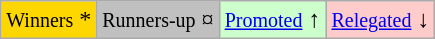<table class="wikitable">
<tr>
<td bgcolor=gold><small>Winners</small> *</td>
<td bgcolor=silver><small>Runners-up</small> ¤</td>
<td bgcolor="#CCFFCC"><small><a href='#'>Promoted</a></small> ↑</td>
<td bgcolor="#FFCCCC"><small><a href='#'>Relegated</a></small> ↓</td>
</tr>
</table>
